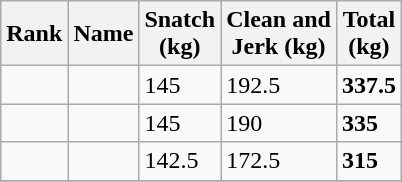<table class="wikitable">
<tr>
<th>Rank</th>
<th>Name</th>
<th>Snatch <br> (kg)</th>
<th>Clean and <br> Jerk (kg)</th>
<th>Total <br> (kg)</th>
</tr>
<tr>
<td align=center></td>
<td></td>
<td>145</td>
<td>192.5</td>
<td><strong>337.5</strong></td>
</tr>
<tr>
<td align=center></td>
<td></td>
<td>145</td>
<td>190</td>
<td><strong>335</strong></td>
</tr>
<tr>
<td align=center></td>
<td></td>
<td>142.5</td>
<td>172.5</td>
<td><strong>315</strong></td>
</tr>
<tr>
</tr>
</table>
